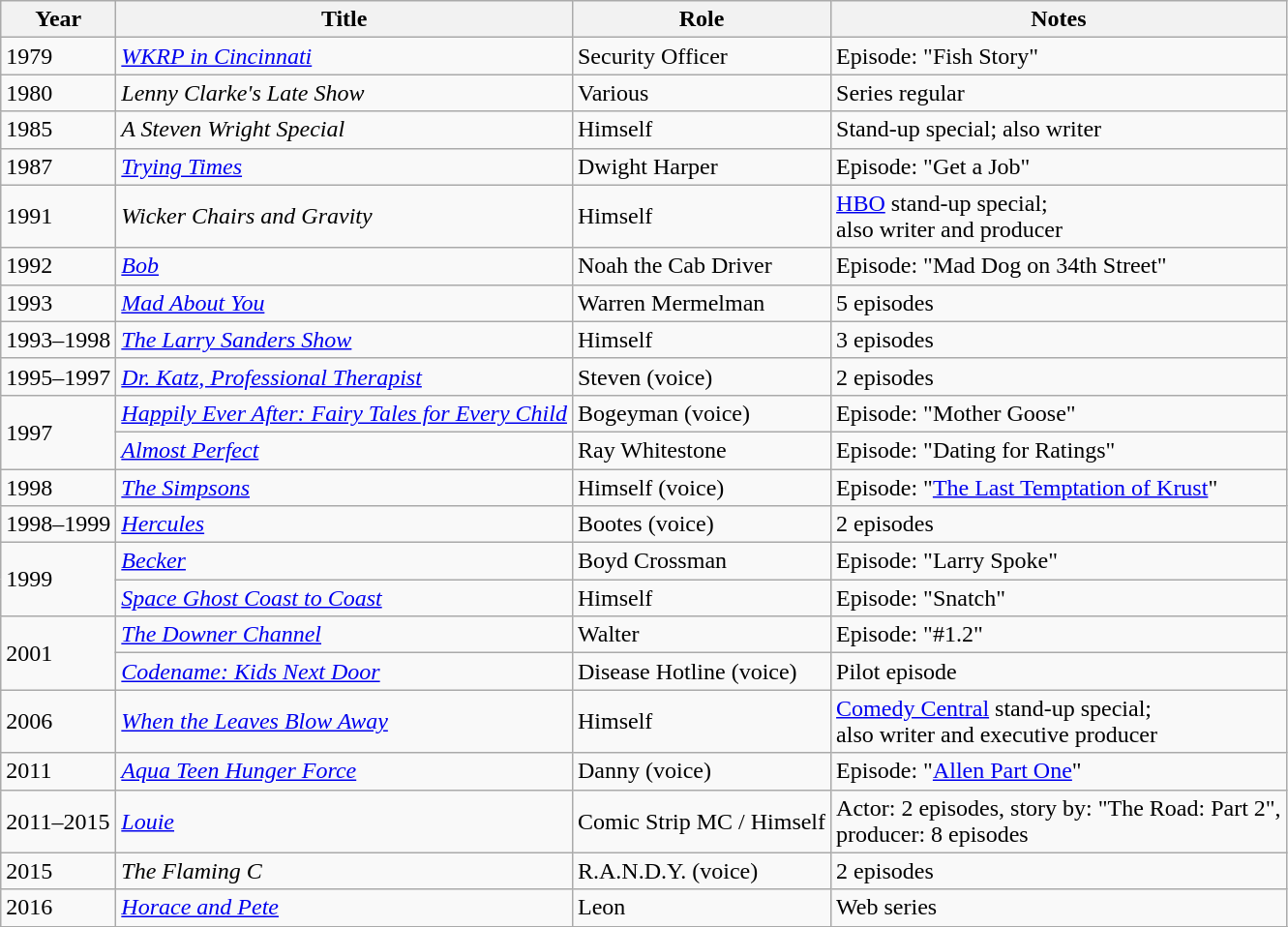<table class="wikitable sortable">
<tr>
<th>Year</th>
<th>Title</th>
<th>Role</th>
<th>Notes</th>
</tr>
<tr>
<td>1979</td>
<td><em><a href='#'>WKRP in Cincinnati</a></em></td>
<td>Security Officer</td>
<td>Episode: "Fish Story"</td>
</tr>
<tr>
<td>1980</td>
<td><em>Lenny Clarke's Late Show</em></td>
<td>Various</td>
<td>Series regular</td>
</tr>
<tr>
<td>1985</td>
<td><em>A Steven Wright Special</em></td>
<td>Himself</td>
<td>Stand-up special; also writer</td>
</tr>
<tr>
<td>1987</td>
<td><em><a href='#'>Trying Times</a></em></td>
<td>Dwight Harper</td>
<td>Episode: "Get a Job"</td>
</tr>
<tr>
<td>1991</td>
<td><em>Wicker Chairs and Gravity</em></td>
<td>Himself</td>
<td><a href='#'>HBO</a> stand-up special;<br> also writer and producer</td>
</tr>
<tr>
<td>1992</td>
<td><em><a href='#'>Bob</a></em></td>
<td>Noah the Cab Driver</td>
<td>Episode: "Mad Dog on 34th Street"</td>
</tr>
<tr>
<td>1993</td>
<td><em><a href='#'>Mad About You</a></em></td>
<td>Warren Mermelman</td>
<td>5 episodes</td>
</tr>
<tr>
<td>1993–1998</td>
<td><em><a href='#'>The Larry Sanders Show</a></em></td>
<td>Himself</td>
<td>3 episodes</td>
</tr>
<tr>
<td>1995–1997</td>
<td><em><a href='#'>Dr. Katz, Professional Therapist</a></em></td>
<td>Steven (voice)</td>
<td>2 episodes</td>
</tr>
<tr>
<td rowspan=2>1997</td>
<td><em><a href='#'>Happily Ever After: Fairy Tales for Every Child</a></em></td>
<td>Bogeyman (voice)</td>
<td>Episode: "Mother Goose"</td>
</tr>
<tr>
<td><em><a href='#'>Almost Perfect</a></em></td>
<td>Ray Whitestone</td>
<td>Episode: "Dating for Ratings"</td>
</tr>
<tr>
<td>1998</td>
<td><em><a href='#'>The Simpsons</a></em></td>
<td>Himself (voice)</td>
<td>Episode: "<a href='#'>The Last Temptation of Krust</a>"</td>
</tr>
<tr>
<td>1998–1999</td>
<td><em><a href='#'>Hercules</a></em></td>
<td>Bootes (voice)</td>
<td>2 episodes</td>
</tr>
<tr>
<td rowspan=2>1999</td>
<td><em><a href='#'>Becker</a></em></td>
<td>Boyd Crossman</td>
<td>Episode: "Larry Spoke"</td>
</tr>
<tr>
<td><em><a href='#'>Space Ghost Coast to Coast</a></em></td>
<td>Himself</td>
<td>Episode: "Snatch"</td>
</tr>
<tr>
<td rowspan=2>2001</td>
<td><em><a href='#'>The Downer Channel</a></em></td>
<td>Walter</td>
<td>Episode: "#1.2"</td>
</tr>
<tr>
<td><em><a href='#'>Codename: Kids Next Door</a></em></td>
<td>Disease Hotline (voice)</td>
<td>Pilot episode</td>
</tr>
<tr>
<td>2006</td>
<td><em><a href='#'>When the Leaves Blow Away</a></em></td>
<td>Himself</td>
<td><a href='#'>Comedy Central</a> stand-up special;<br> also writer and executive producer</td>
</tr>
<tr>
<td>2011</td>
<td><em><a href='#'>Aqua Teen Hunger Force</a></em></td>
<td>Danny (voice)</td>
<td>Episode: "<a href='#'>Allen Part One</a>"</td>
</tr>
<tr>
<td>2011–2015</td>
<td><em><a href='#'>Louie</a></em></td>
<td>Comic Strip MC / Himself</td>
<td>Actor: 2 episodes, story by: "The Road: Part 2",<br> producer: 8 episodes</td>
</tr>
<tr>
<td>2015</td>
<td><em>The Flaming C</em></td>
<td>R.A.N.D.Y. (voice)</td>
<td>2 episodes</td>
</tr>
<tr>
<td>2016</td>
<td><em><a href='#'>Horace and Pete</a></em></td>
<td>Leon</td>
<td>Web series</td>
</tr>
<tr>
</tr>
</table>
